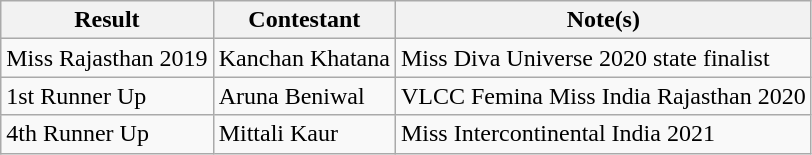<table class="wikitable">
<tr>
<th>Result</th>
<th>Contestant</th>
<th>Note(s)</th>
</tr>
<tr>
<td>Miss Rajasthan 2019</td>
<td>Kanchan Khatana</td>
<td>Miss Diva Universe 2020 state finalist</td>
</tr>
<tr>
<td>1st Runner Up</td>
<td>Aruna Beniwal</td>
<td>VLCC Femina Miss India Rajasthan 2020 </td>
</tr>
<tr>
<td>4th Runner Up</td>
<td>Mittali Kaur</td>
<td>Miss Intercontinental India 2021</td>
</tr>
</table>
